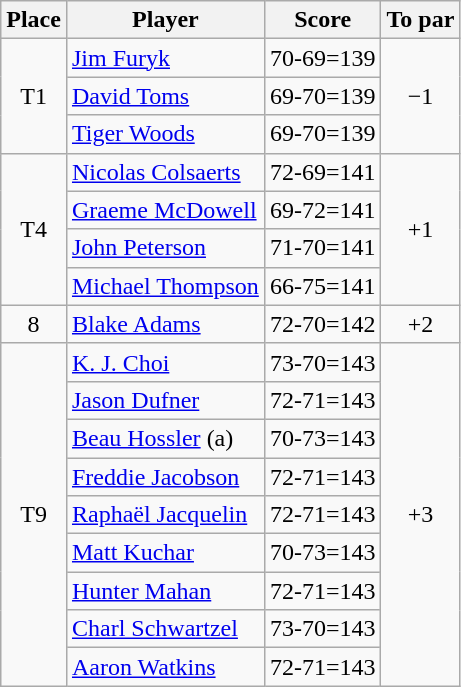<table class="wikitable">
<tr>
<th>Place</th>
<th>Player</th>
<th>Score</th>
<th>To par</th>
</tr>
<tr>
<td rowspan="3" style="text-align:center;">T1</td>
<td> <a href='#'>Jim Furyk</a></td>
<td style="text-align:center;">70-69=139</td>
<td rowspan="3" style="text-align:center;">−1</td>
</tr>
<tr>
<td> <a href='#'>David Toms</a></td>
<td style="text-align:center;">69-70=139</td>
</tr>
<tr>
<td> <a href='#'>Tiger Woods</a></td>
<td style="text-align:center;">69-70=139</td>
</tr>
<tr>
<td rowspan="4" style="text-align:center;">T4</td>
<td> <a href='#'>Nicolas Colsaerts</a></td>
<td style="text-align:center;">72-69=141</td>
<td rowspan="4" style="text-align:center;">+1</td>
</tr>
<tr>
<td> <a href='#'>Graeme McDowell</a></td>
<td style="text-align:center;">69-72=141</td>
</tr>
<tr>
<td> <a href='#'>John Peterson</a></td>
<td style="text-align:center;">71-70=141</td>
</tr>
<tr>
<td> <a href='#'>Michael Thompson</a></td>
<td style="text-align:center;">66-75=141</td>
</tr>
<tr>
<td style="text-align:center">8</td>
<td> <a href='#'>Blake Adams</a></td>
<td style="text-align:center;">72-70=142</td>
<td style="text-align:center;">+2</td>
</tr>
<tr>
<td rowspan="9" style="text-align:center;">T9</td>
<td> <a href='#'>K. J. Choi</a></td>
<td style="text-align:center;">73-70=143</td>
<td rowspan="9" style="text-align:center;">+3</td>
</tr>
<tr>
<td> <a href='#'>Jason Dufner</a></td>
<td style="text-align:center;">72-71=143</td>
</tr>
<tr>
<td> <a href='#'>Beau Hossler</a> (a)</td>
<td style="text-align:center;">70-73=143</td>
</tr>
<tr>
<td> <a href='#'>Freddie Jacobson</a></td>
<td style="text-align:center;">72-71=143</td>
</tr>
<tr>
<td> <a href='#'>Raphaël Jacquelin</a></td>
<td style="text-align:center;">72-71=143</td>
</tr>
<tr>
<td> <a href='#'>Matt Kuchar</a></td>
<td style="text-align:center;">70-73=143</td>
</tr>
<tr>
<td> <a href='#'>Hunter Mahan</a></td>
<td style="text-align:center;">72-71=143</td>
</tr>
<tr>
<td> <a href='#'>Charl Schwartzel</a></td>
<td style="text-align:center;">73-70=143</td>
</tr>
<tr>
<td> <a href='#'>Aaron Watkins</a></td>
<td style="text-align:center;">72-71=143</td>
</tr>
</table>
